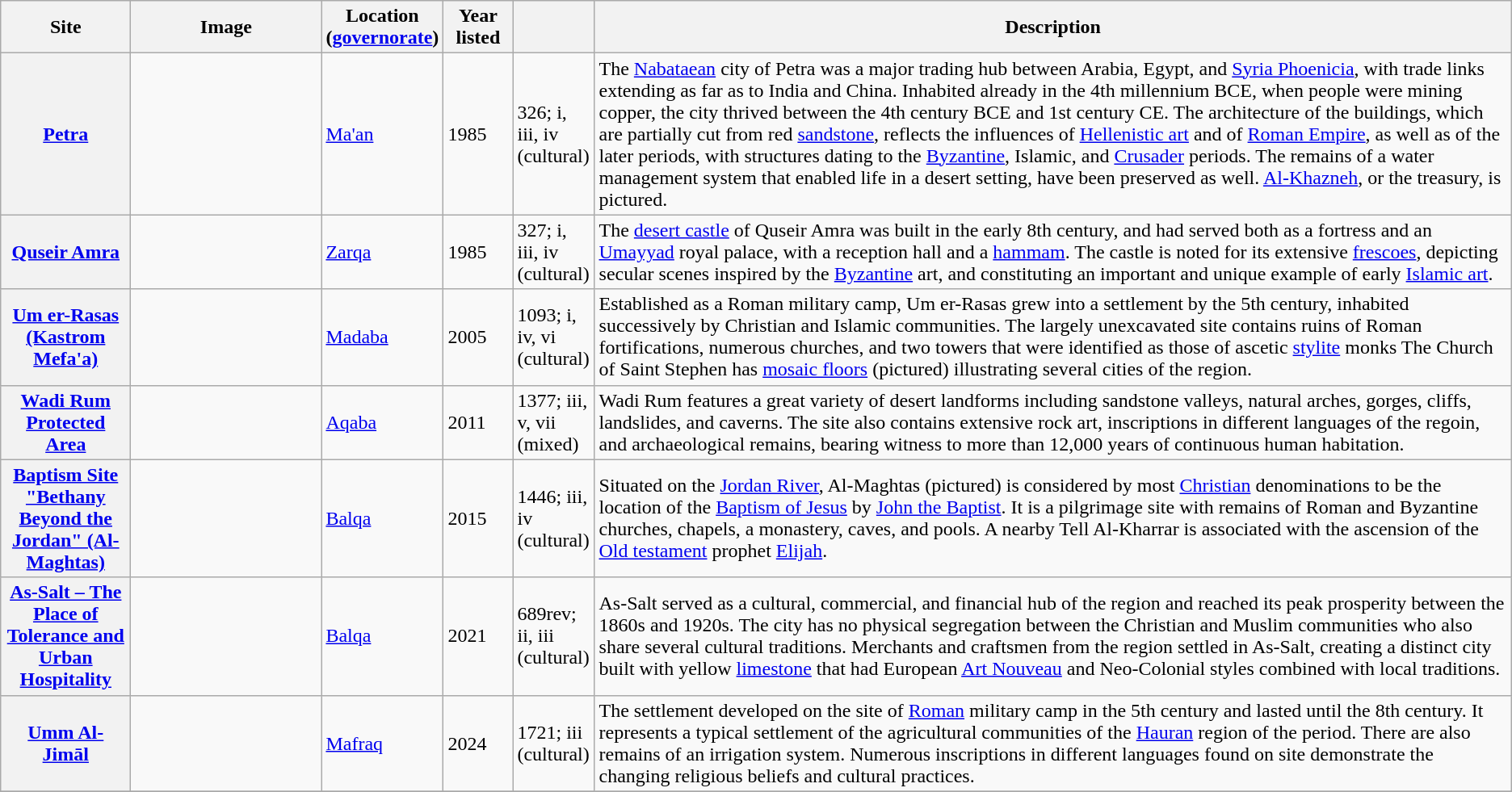<table class="wikitable sortable plainrowheaders">
<tr>
<th style="width:100px;" scope="col">Site</th>
<th class="unsortable"  style="width:150px;" scope="col">Image</th>
<th style="width:80px;" scope="col">Location (<a href='#'>governorate</a>)</th>
<th style="width:50px;" scope="col">Year listed</th>
<th style="width:60px;" scope="col" data-sort-type="number"></th>
<th scope="col" class="unsortable">Description</th>
</tr>
<tr>
<th scope="row"><a href='#'>Petra</a></th>
<td></td>
<td><a href='#'>Ma'an</a></td>
<td>1985</td>
<td>326; i, iii, iv (cultural)</td>
<td>The <a href='#'>Nabataean</a> city of Petra was a major trading hub between Arabia, Egypt, and <a href='#'>Syria Phoenicia</a>, with trade links extending as far as to India and China. Inhabited already in the 4th millennium BCE, when people were mining copper, the city thrived between the 4th century BCE and 1st century CE. The architecture of the buildings, which are partially cut from red <a href='#'>sandstone</a>, reflects the influences of <a href='#'>Hellenistic art</a> and of <a href='#'>Roman Empire</a>, as well as of the later periods, with structures dating to the <a href='#'>Byzantine</a>, Islamic, and <a href='#'>Crusader</a> periods. The remains of a water management system that enabled life in a desert setting, have been preserved as well. <a href='#'>Al-Khazneh</a>, or the treasury, is pictured.</td>
</tr>
<tr>
<th scope="row"><a href='#'>Quseir Amra</a></th>
<td></td>
<td><a href='#'>Zarqa</a></td>
<td>1985</td>
<td>327; i, iii, iv (cultural)</td>
<td>The <a href='#'>desert castle</a> of Quseir Amra was built in the early 8th century, and had served both as a fortress and an <a href='#'>Umayyad</a> royal palace, with a reception hall and a <a href='#'>hammam</a>. The castle is noted for its extensive <a href='#'>frescoes</a>, depicting secular scenes inspired by the <a href='#'>Byzantine</a> art, and constituting an important and unique example of early <a href='#'>Islamic art</a>.</td>
</tr>
<tr>
<th scope="row"><a href='#'>Um er-Rasas (Kastrom Mefa'a)</a></th>
<td></td>
<td><a href='#'>Madaba</a></td>
<td>2005</td>
<td>1093; i, iv, vi (cultural)</td>
<td>Established as a Roman military camp, Um er-Rasas grew into a settlement by the 5th century, inhabited successively by Christian and Islamic communities. The largely unexcavated site contains ruins of Roman fortifications, numerous churches, and two towers that were identified as those of ascetic <a href='#'>stylite</a> monks The Church of Saint Stephen has <a href='#'>mosaic floors</a> (pictured) illustrating several cities of the region.</td>
</tr>
<tr>
<th scope="row"><a href='#'>Wadi Rum Protected Area</a></th>
<td></td>
<td><a href='#'>Aqaba</a></td>
<td>2011</td>
<td>1377; iii, v, vii (mixed)</td>
<td>Wadi Rum features a great variety of desert landforms including sandstone valleys, natural arches, gorges, cliffs, landslides, and caverns. The site also contains extensive rock art, inscriptions in different languages of the regoin, and archaeological remains, bearing witness to more than 12,000 years of continuous human habitation.</td>
</tr>
<tr>
<th scope="row"><a href='#'>Baptism Site "Bethany Beyond the Jordan" (Al-Maghtas)</a></th>
<td></td>
<td><a href='#'>Balqa</a></td>
<td>2015</td>
<td>1446; iii, iv (cultural)</td>
<td>Situated on the <a href='#'>Jordan River</a>, Al-Maghtas (pictured) is considered by most <a href='#'>Christian</a> denominations to be the location of the <a href='#'>Baptism of Jesus</a> by <a href='#'>John the Baptist</a>. It is a pilgrimage site with remains of Roman and Byzantine churches, chapels, a monastery, caves, and pools. A nearby Tell Al-Kharrar is associated with the ascension of the <a href='#'>Old testament</a> prophet <a href='#'>Elijah</a>.</td>
</tr>
<tr>
<th scope="row"><a href='#'>As-Salt – The Place of Tolerance and Urban Hospitality</a></th>
<td></td>
<td><a href='#'>Balqa</a></td>
<td>2021</td>
<td>689rev; ii, iii (cultural)</td>
<td>As-Salt served as a cultural, commercial, and financial hub of the region and reached its peak prosperity between the 1860s and 1920s. The city has no physical segregation between the Christian and Muslim communities who also share several cultural traditions. Merchants and craftsmen from the region settled in As-Salt, creating a distinct city built with yellow <a href='#'>limestone</a> that had European <a href='#'>Art Nouveau</a> and Neo-Colonial styles combined with local traditions.</td>
</tr>
<tr>
<th scope="row"><a href='#'>Umm Al-Jimāl</a></th>
<td></td>
<td><a href='#'>Mafraq</a></td>
<td>2024</td>
<td>1721; iii (cultural)</td>
<td>The settlement developed on the site of <a href='#'>Roman</a> military camp in the 5th century and lasted until the 8th century. It represents a typical settlement of the agricultural communities of the <a href='#'>Hauran</a> region of the period. There are also remains of an irrigation system. Numerous inscriptions in different languages found on site demonstrate the changing religious beliefs and cultural practices.</td>
</tr>
<tr>
</tr>
</table>
